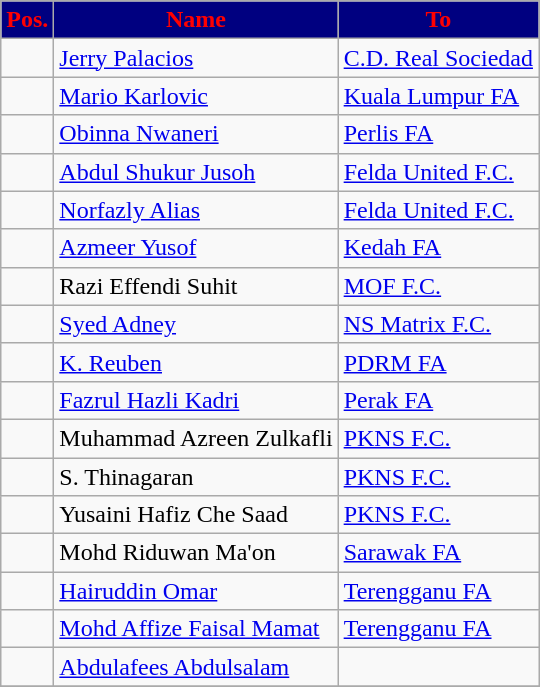<table class="wikitable sortable">
<tr>
<th style="background:#000080; color:Red;">Pos.</th>
<th style="background:#000080; color:Red;">Name</th>
<th style="background:#000080; color:Red;">To</th>
</tr>
<tr>
<td></td>
<td> <a href='#'>Jerry Palacios</a></td>
<td> <a href='#'>C.D. Real Sociedad</a></td>
</tr>
<tr>
<td></td>
<td> <a href='#'>Mario Karlovic</a></td>
<td> <a href='#'>Kuala Lumpur FA</a></td>
</tr>
<tr>
<td></td>
<td> <a href='#'>Obinna Nwaneri</a></td>
<td> <a href='#'>Perlis FA</a></td>
</tr>
<tr>
<td></td>
<td> <a href='#'>Abdul Shukur Jusoh</a></td>
<td> <a href='#'>Felda United F.C.</a></td>
</tr>
<tr>
<td></td>
<td> <a href='#'>Norfazly Alias</a></td>
<td> <a href='#'>Felda United F.C.</a></td>
</tr>
<tr>
<td></td>
<td> <a href='#'>Azmeer Yusof</a></td>
<td> <a href='#'>Kedah FA</a></td>
</tr>
<tr>
<td></td>
<td> Razi Effendi Suhit</td>
<td> <a href='#'>MOF F.C.</a></td>
</tr>
<tr>
<td></td>
<td> <a href='#'>Syed Adney</a></td>
<td> <a href='#'>NS Matrix F.C.</a></td>
</tr>
<tr>
<td></td>
<td> <a href='#'>K. Reuben</a></td>
<td> <a href='#'>PDRM FA</a></td>
</tr>
<tr>
<td></td>
<td> <a href='#'>Fazrul Hazli Kadri</a></td>
<td> <a href='#'>Perak FA</a></td>
</tr>
<tr>
<td></td>
<td> Muhammad Azreen Zulkafli</td>
<td> <a href='#'>PKNS F.C.</a></td>
</tr>
<tr>
<td></td>
<td> S. Thinagaran</td>
<td> <a href='#'>PKNS F.C.</a></td>
</tr>
<tr>
<td></td>
<td> Yusaini Hafiz Che Saad</td>
<td> <a href='#'>PKNS F.C.</a></td>
</tr>
<tr>
<td></td>
<td> Mohd Riduwan Ma'on</td>
<td> <a href='#'>Sarawak FA</a></td>
</tr>
<tr>
<td></td>
<td> <a href='#'>Hairuddin Omar</a></td>
<td> <a href='#'>Terengganu FA</a></td>
</tr>
<tr>
<td></td>
<td> <a href='#'>Mohd Affize Faisal Mamat</a></td>
<td> <a href='#'>Terengganu FA</a></td>
</tr>
<tr>
<td></td>
<td> <a href='#'>Abdulafees Abdulsalam</a></td>
<td></td>
</tr>
<tr>
</tr>
</table>
